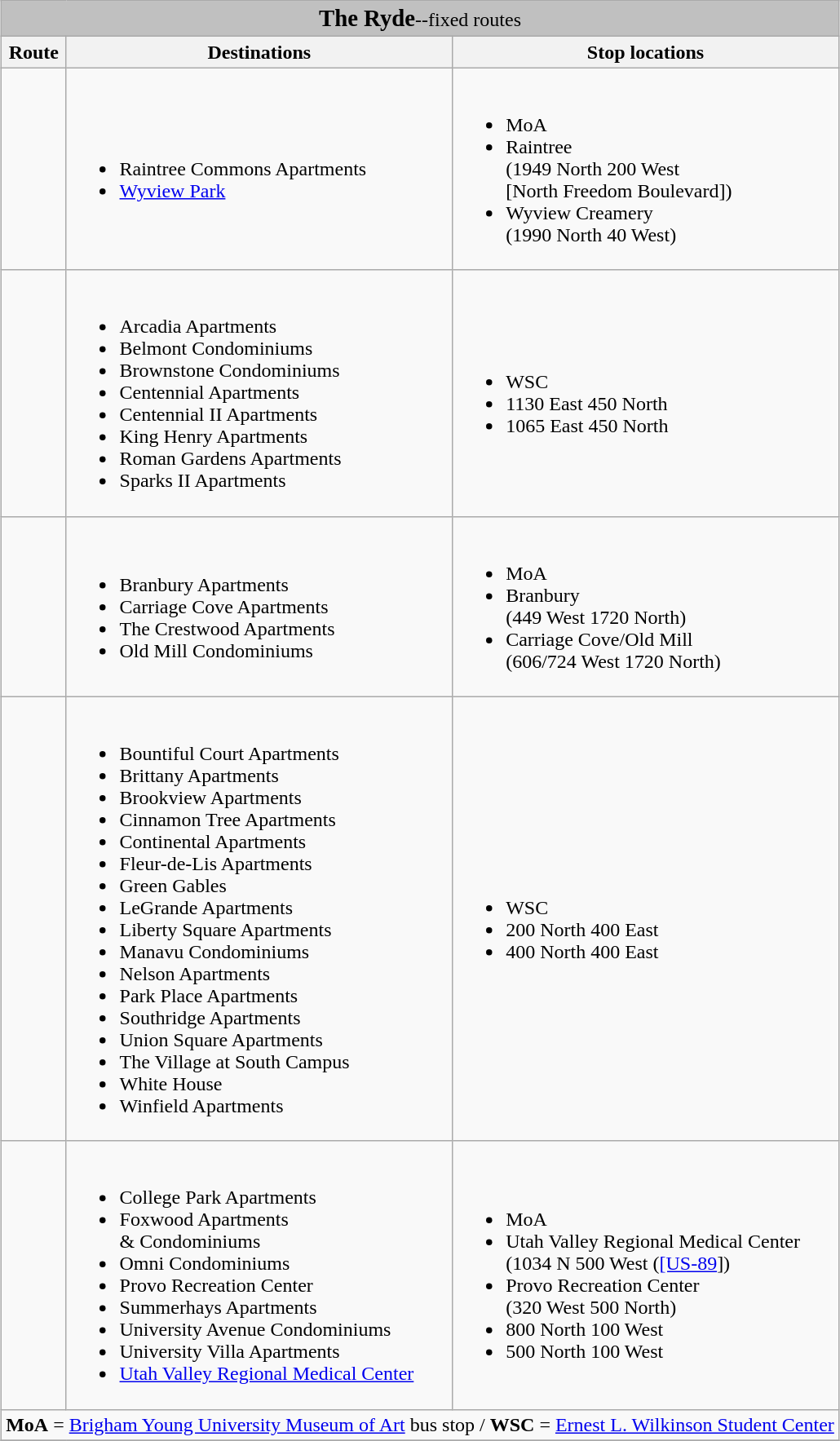<table class="wikitable" style="margin:1em auto;">
<tr bgcolor=#C0C0C0>
<td colspan=3 align=center><span><big><strong>The Ryde</strong></big>--fixed routes</span></td>
</tr>
<tr>
<th>Route</th>
<th>Destinations</th>
<th>Stop locations</th>
</tr>
<tr>
<td align=left></td>
<td align=left><br><ul><li>Raintree Commons Apartments</li><li><a href='#'>Wyview Park</a></li></ul></td>
<td align=left><br><ul><li>MoA</li><li>Raintree<br>(1949 North 200 West<br>[North Freedom Boulevard])</li><li>Wyview Creamery<br>(1990 North 40 West)</li></ul></td>
</tr>
<tr>
<td align=left></td>
<td align=left><br><ul><li>Arcadia Apartments</li><li>Belmont Condominiums</li><li>Brownstone Condominiums</li><li>Centennial Apartments</li><li>Centennial II Apartments</li><li>King Henry Apartments</li><li>Roman Gardens Apartments</li><li>Sparks II Apartments</li></ul></td>
<td align=left><br><ul><li>WSC</li><li>1130 East 450 North</li><li>1065 East 450 North</li></ul></td>
</tr>
<tr>
<td align=left></td>
<td align=left><br><ul><li>Branbury Apartments</li><li>Carriage Cove Apartments</li><li>The Crestwood Apartments</li><li>Old Mill Condominiums</li></ul></td>
<td align=left><br><ul><li>MoA</li><li>Branbury<br>(449 West 1720 North)</li><li>Carriage Cove/Old Mill<br>(606/724 West 1720 North)</li></ul></td>
</tr>
<tr>
<td align=left></td>
<td align=left><br><ul><li>Bountiful Court Apartments</li><li>Brittany Apartments</li><li>Brookview Apartments</li><li>Cinnamon Tree Apartments</li><li>Continental Apartments</li><li>Fleur-de-Lis Apartments</li><li>Green Gables</li><li>LeGrande Apartments</li><li>Liberty Square Apartments</li><li>Manavu Condominiums</li><li>Nelson Apartments</li><li>Park Place Apartments</li><li>Southridge Apartments</li><li>Union Square Apartments</li><li>The Village at South Campus</li><li>White House</li><li>Winfield Apartments</li></ul></td>
<td align=left><br><ul><li>WSC</li><li>200 North 400 East</li><li>400 North 400 East</li></ul></td>
</tr>
<tr>
<td align=left></td>
<td align=left><br><ul><li>College Park Apartments</li><li>Foxwood Apartments<br>& Condominiums</li><li>Omni Condominiums</li><li>Provo Recreation Center</li><li>Summerhays Apartments</li><li>University Avenue Condominiums</li><li>University Villa Apartments</li><li><a href='#'>Utah Valley Regional Medical Center</a></li></ul></td>
<td align=left><br><ul><li>MoA</li><li>Utah Valley Regional Medical Center<br>(1034 N 500 West (<a href='#'>[US-89</a>])</li><li>Provo Recreation Center<br>(320 West 500 North)</li><li>800 North 100 West</li><li>500 North 100 West</li></ul></td>
</tr>
<tr>
<td align=center colspan=3><strong>MoA</strong> = <a href='#'>Brigham Young University Museum of Art</a> bus stop / <strong>WSC</strong> = <a href='#'>Ernest L. Wilkinson Student Center</a></td>
</tr>
<tr>
</tr>
</table>
